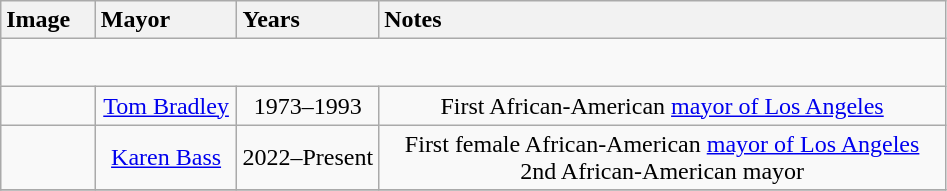<table class="wikitable" style="text-align:center">
<tr>
<th style="text-align:left; width:10%;">Image</th>
<th style="text-align:left; width:15%;">Mayor</th>
<th style="text-align:left; width:15%;">Years</th>
<th style="text-align:left; width:60%;">Notes</th>
</tr>
<tr style="height:2em">
</tr>
<tr>
<td></td>
<td><a href='#'>Tom Bradley</a></td>
<td>1973–1993</td>
<td>First African-American <a href='#'>mayor of Los Angeles</a></td>
</tr>
<tr>
<td></td>
<td><a href='#'>Karen Bass</a></td>
<td>2022–Present</td>
<td>First female African-American <a href='#'>mayor of Los Angeles</a><br> 2nd African-American mayor</td>
</tr>
<tr>
</tr>
</table>
